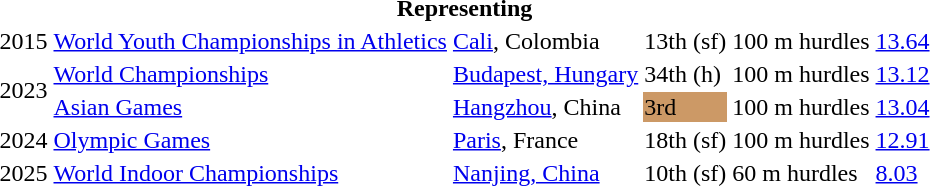<table>
<tr>
<th colspan="6">Representing </th>
</tr>
<tr>
<td>2015</td>
<td><a href='#'>World Youth Championships in Athletics</a></td>
<td><a href='#'>Cali</a>, Colombia</td>
<td>13th (sf)</td>
<td>100 m hurdles</td>
<td><a href='#'>13.64</a></td>
</tr>
<tr>
<td rowspan=2>2023</td>
<td><a href='#'>World Championships</a></td>
<td><a href='#'>Budapest, Hungary</a></td>
<td>34th (h)</td>
<td>100 m hurdles</td>
<td><a href='#'>13.12</a></td>
</tr>
<tr>
<td><a href='#'>Asian Games</a></td>
<td><a href='#'>Hangzhou</a>, China</td>
<td bgcolor=cc9966>3rd</td>
<td>100 m hurdles</td>
<td><a href='#'>13.04</a></td>
</tr>
<tr>
<td>2024</td>
<td><a href='#'>Olympic Games</a></td>
<td><a href='#'>Paris</a>, France</td>
<td>18th (sf)</td>
<td>100 m hurdles</td>
<td><a href='#'>12.91</a></td>
</tr>
<tr>
<td>2025</td>
<td><a href='#'>World Indoor Championships</a></td>
<td><a href='#'>Nanjing, China</a></td>
<td>10th (sf)</td>
<td>60 m hurdles</td>
<td><a href='#'>8.03</a></td>
</tr>
</table>
